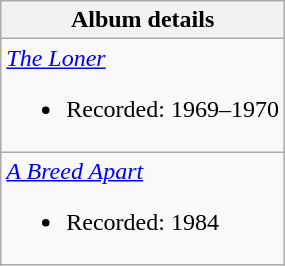<table class="wikitable" style="text-align:center;">
<tr>
<th rowspan="1">Album details</th>
</tr>
<tr>
<td align="left"><em><a href='#'>The Loner</a></em><br><ul><li>Recorded: 1969–1970</li></ul></td>
</tr>
<tr>
<td align="left"><em><a href='#'>A Breed Apart</a></em><br><ul><li>Recorded: 1984</li></ul></td>
</tr>
</table>
